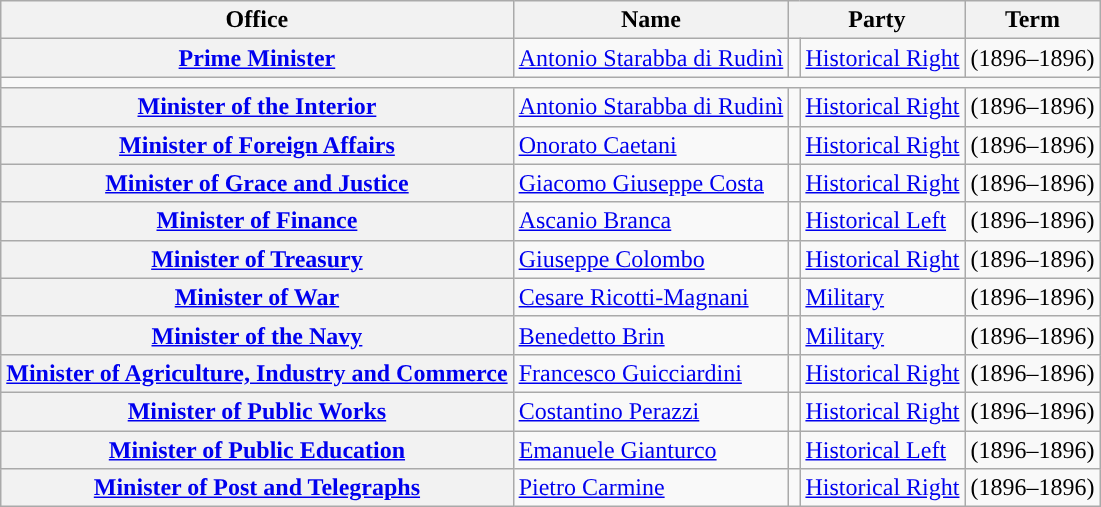<table class="wikitable" style="font-size: 100%;">
<tr>
<th>Office</th>
<th>Name</th>
<th colspan=2>Party</th>
<th>Term</th>
</tr>
<tr>
<th><a href='#'>Prime Minister</a></th>
<td><a href='#'>Antonio Starabba di Rudinì</a></td>
<td style="color:inherit;background:"></td>
<td><a href='#'>Historical Right</a></td>
<td>(1896–1896)</td>
</tr>
<tr>
<td colspan=5></td>
</tr>
<tr>
<th><a href='#'>Minister of the Interior</a></th>
<td><a href='#'>Antonio Starabba di Rudinì</a></td>
<td style="color:inherit;background:"></td>
<td><a href='#'>Historical Right</a></td>
<td>(1896–1896)</td>
</tr>
<tr>
<th><a href='#'>Minister of Foreign Affairs</a></th>
<td><a href='#'>Onorato Caetani</a></td>
<td style="color:inherit;background:"></td>
<td><a href='#'>Historical Right</a></td>
<td>(1896–1896)</td>
</tr>
<tr>
<th><a href='#'>Minister of Grace and Justice</a></th>
<td><a href='#'>Giacomo Giuseppe Costa</a></td>
<td style="color:inherit;background:"></td>
<td><a href='#'>Historical Right</a></td>
<td>(1896–1896)</td>
</tr>
<tr>
<th><a href='#'>Minister of Finance</a></th>
<td><a href='#'>Ascanio Branca</a></td>
<td style="color:inherit;background:"></td>
<td><a href='#'>Historical Left</a></td>
<td>(1896–1896)</td>
</tr>
<tr>
<th><a href='#'>Minister of Treasury</a></th>
<td><a href='#'>Giuseppe Colombo</a></td>
<td style="color:inherit;background:"></td>
<td><a href='#'>Historical Right</a></td>
<td>(1896–1896)</td>
</tr>
<tr>
<th><a href='#'>Minister of War</a></th>
<td><a href='#'>Cesare Ricotti-Magnani</a></td>
<td style="color:inherit;background:"></td>
<td><a href='#'>Military</a></td>
<td>(1896–1896)</td>
</tr>
<tr>
<th><a href='#'>Minister of the Navy</a></th>
<td><a href='#'>Benedetto Brin</a></td>
<td style="color:inherit;background:"></td>
<td><a href='#'>Military</a></td>
<td>(1896–1896)</td>
</tr>
<tr>
<th><a href='#'>Minister of Agriculture, Industry and Commerce</a></th>
<td><a href='#'>Francesco Guicciardini</a></td>
<td style="color:inherit;background:"></td>
<td><a href='#'>Historical Right</a></td>
<td>(1896–1896)</td>
</tr>
<tr>
<th><a href='#'>Minister of Public Works</a></th>
<td><a href='#'>Costantino Perazzi</a></td>
<td style="color:inherit;background:"></td>
<td><a href='#'>Historical Right</a></td>
<td>(1896–1896)</td>
</tr>
<tr>
<th><a href='#'>Minister of Public Education</a></th>
<td><a href='#'>Emanuele Gianturco</a></td>
<td style="color:inherit;background:"></td>
<td><a href='#'>Historical Left</a></td>
<td>(1896–1896)</td>
</tr>
<tr>
<th><a href='#'>Minister of Post and Telegraphs</a></th>
<td><a href='#'>Pietro Carmine</a></td>
<td style="color:inherit;background:"></td>
<td><a href='#'>Historical Right</a></td>
<td>(1896–1896)</td>
</tr>
</table>
